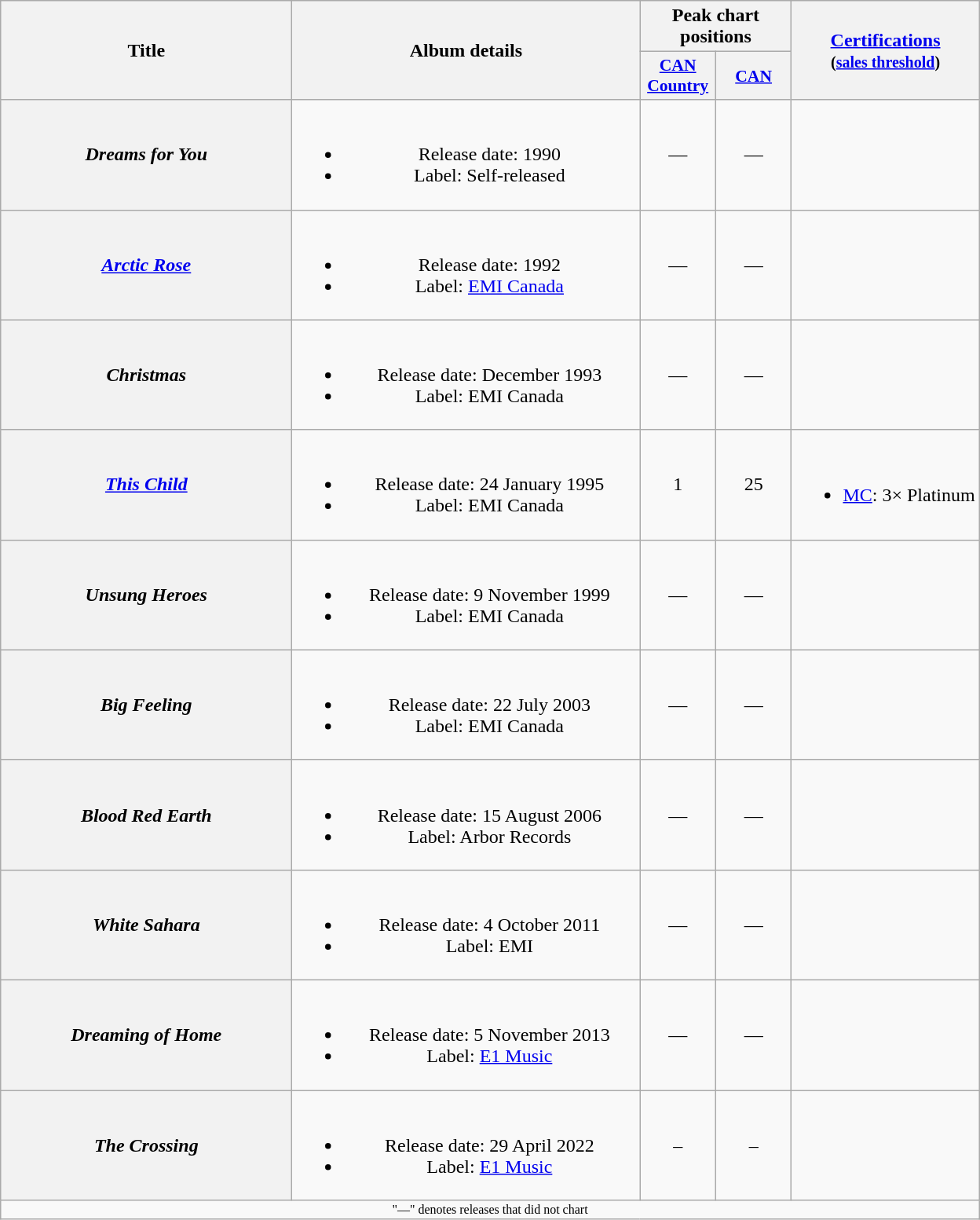<table class="wikitable plainrowheaders" style="text-align:center;">
<tr>
<th rowspan="2"  style="width:15em;">Title</th>
<th rowspan="2"  style="width:18em;">Album details</th>
<th colspan="2">Peak chart<br>positions</th>
<th rowspan="2"><a href='#'>Certifications</a><br><small>(<a href='#'>sales threshold</a>)</small></th>
</tr>
<tr>
<th style="width:4em;font-size:90%;"><a href='#'>CAN Country</a></th>
<th style="width:4em;font-size:90%;"><a href='#'>CAN</a></th>
</tr>
<tr>
<th scope="row"><em>Dreams for You</em></th>
<td><br><ul><li>Release date: 1990</li><li>Label: Self-released</li></ul></td>
<td>—</td>
<td>—</td>
<td></td>
</tr>
<tr>
<th scope="row"><em><a href='#'>Arctic Rose</a></em></th>
<td><br><ul><li>Release date: 1992</li><li>Label: <a href='#'>EMI Canada</a></li></ul></td>
<td>—</td>
<td>—</td>
<td></td>
</tr>
<tr>
<th scope="row"><em>Christmas</em></th>
<td><br><ul><li>Release date: December 1993</li><li>Label: EMI Canada</li></ul></td>
<td>—</td>
<td>—</td>
<td></td>
</tr>
<tr>
<th scope="row"><em><a href='#'>This Child</a></em></th>
<td><br><ul><li>Release date: 24 January 1995</li><li>Label: EMI Canada</li></ul></td>
<td>1</td>
<td>25</td>
<td align="left"><br><ul><li><a href='#'>MC</a>: 3× Platinum</li></ul></td>
</tr>
<tr>
<th scope="row"><em>Unsung Heroes</em></th>
<td><br><ul><li>Release date: 9 November 1999</li><li>Label: EMI Canada</li></ul></td>
<td>—</td>
<td>—</td>
<td></td>
</tr>
<tr>
<th scope="row"><em>Big Feeling</em></th>
<td><br><ul><li>Release date: 22 July 2003</li><li>Label: EMI Canada</li></ul></td>
<td>—</td>
<td>—</td>
<td></td>
</tr>
<tr>
<th scope="row"><em>Blood Red Earth</em></th>
<td><br><ul><li>Release date: 15 August 2006</li><li>Label: Arbor Records</li></ul></td>
<td>—</td>
<td>—</td>
<td></td>
</tr>
<tr>
<th scope="row"><em>White Sahara</em></th>
<td><br><ul><li>Release date: 4 October 2011</li><li>Label: EMI</li></ul></td>
<td>—</td>
<td>—</td>
<td></td>
</tr>
<tr>
<th scope="row"><em>Dreaming of Home</em></th>
<td><br><ul><li>Release date: 5 November 2013</li><li>Label: <a href='#'>E1 Music</a></li></ul></td>
<td>—</td>
<td>—</td>
<td></td>
</tr>
<tr>
<th scope="row"><em>The Crossing</em></th>
<td><br><ul><li>Release date: 29 April 2022</li><li>Label: <a href='#'>E1 Music</a></li></ul></td>
<td>–</td>
<td>–</td>
<td></td>
</tr>
<tr>
<td colspan="5" style="font-size:8pt">"—" denotes releases that did not chart</td>
</tr>
</table>
